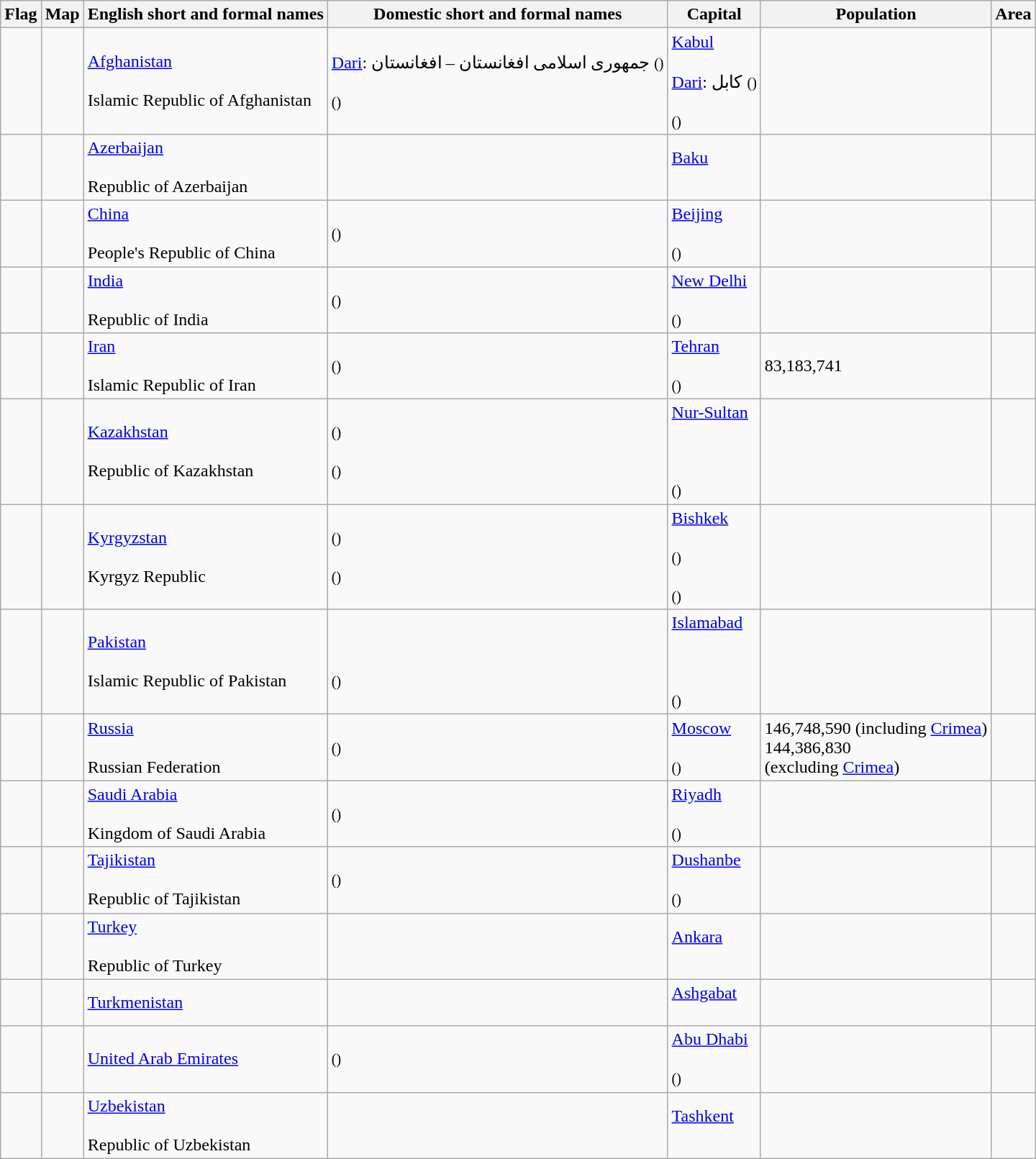<table class="wikitable sortable">
<tr>
<th class="unsortable">Flag</th>
<th class="unsortable">Map</th>
<th>English short and formal names<br></th>
<th>Domestic short and formal names</th>
<th>Capital<br></th>
<th>Population <br></th>
<th>Area</th>
</tr>
<tr>
<td></td>
<td></td>
<td><a href='#'>Afghanistan</a><br><br>Islamic Republic of Afghanistan</td>
<td><a href='#'>Dari</a>: جمهوری اسلامی افغانستان – افغانستان <small>(<em></em>)</small><br><br> <small>(<em></em>)</small></td>
<td><a href='#'>Kabul</a><br><br><a href='#'>Dari</a>: کابل <small>(<em></em>)</small><br><br> <small>(<em></em>)</small></td>
<td></td>
<td></td>
</tr>
<tr>
<td></td>
<td></td>
<td><a href='#'>Azerbaijan</a><br><br>Republic of Azerbaijan</td>
<td></td>
<td><a href='#'>Baku</a><br><br></td>
<td></td>
<td></td>
</tr>
<tr>
<td></td>
<td></td>
<td><a href='#'>China</a><br><br>People's Republic of China</td>
<td> <small>(<em></em>)</small></td>
<td><a href='#'>Beijing</a><br><br> <small>(<em></em>)</small></td>
<td></td>
<td></td>
</tr>
<tr>
<td></td>
<td></td>
<td><a href='#'>India</a><br><br>Republic of India</td>
<td> <small>(<em></em>)</small><br></td>
<td><a href='#'>New Delhi</a><br><br> <small>(<em></em>)</small><br></td>
<td></td>
<td></td>
</tr>
<tr>
<td></td>
<td></td>
<td><a href='#'>Iran</a><br><br>Islamic Republic of Iran</td>
<td> <small>(<em></em>)</small></td>
<td><a href='#'>Tehran</a><br><br> <small>(<em></em>)</small></td>
<td>83,183,741</td>
<td></td>
</tr>
<tr>
<td></td>
<td></td>
<td><a href='#'>Kazakhstan</a><br><br>Republic of Kazakhstan</td>
<td> <small>(<em></em>)</small><br><br> <small>(<em></em>)</small></td>
<td><a href='#'>Nur-Sultan</a><br><br><br><br> <small>(<em></em>)</small></td>
<td></td>
<td></td>
</tr>
<tr>
<td></td>
<td></td>
<td><a href='#'>Kyrgyzstan</a><br><br>Kyrgyz Republic</td>
<td> <small>(<em></em>)</small><br><br> <small>(<em></em>)</small></td>
<td><a href='#'>Bishkek</a><br><br> <small>(<em></em>)</small><br><br> <small>(<em></em>)</small></td>
<td></td>
<td></td>
</tr>
<tr>
<td></td>
<td></td>
<td><a href='#'>Pakistan</a><br><br>Islamic Republic of Pakistan</td>
<td><br><br> <small>(<em></em>)</small></td>
<td><a href='#'>Islamabad</a><br><br> <br><br> <small>(<em></em>)</small></td>
<td></td>
<td></td>
</tr>
<tr>
<td></td>
<td></td>
<td><a href='#'>Russia</a><br><br>Russian Federation</td>
<td> <small>(<em></em>)</small></td>
<td><a href='#'>Moscow</a><br><br> <small>(<em></em>)</small></td>
<td>146,748,590 (including <a href='#'>Crimea</a>)<br>144,386,830<br>(excluding <a href='#'>Crimea</a>)</td>
<td></td>
</tr>
<tr>
<td></td>
<td></td>
<td><a href='#'>Saudi Arabia</a><br><br>Kingdom of Saudi Arabia</td>
<td> <small>(<em></em>)</small></td>
<td><a href='#'>Riyadh</a><br><br> <small>(<em></em>)</small></td>
<td></td>
<td></td>
</tr>
<tr>
<td></td>
<td></td>
<td><a href='#'>Tajikistan</a><br><br>Republic of Tajikistan</td>
<td> <small>(<em></em>)</small></td>
<td><a href='#'>Dushanbe</a><br><br> <small>(<em></em>)</small></td>
<td></td>
<td></td>
</tr>
<tr>
<td></td>
<td></td>
<td><a href='#'>Turkey</a><br><br>Republic of Turkey</td>
<td></td>
<td><a href='#'>Ankara</a><br><br></td>
<td></td>
<td></td>
</tr>
<tr>
<td></td>
<td></td>
<td><a href='#'>Turkmenistan</a></td>
<td></td>
<td><a href='#'>Ashgabat</a><br><br></td>
<td></td>
<td></td>
</tr>
<tr>
<td></td>
<td></td>
<td><a href='#'>United Arab Emirates</a></td>
<td> <small>(<em></em>)</small></td>
<td><a href='#'>Abu Dhabi</a><br><br> <small>(<em></em>)</small></td>
<td></td>
<td></td>
</tr>
<tr>
<td></td>
<td></td>
<td><a href='#'>Uzbekistan</a><br><br>Republic of Uzbekistan</td>
<td></td>
<td><a href='#'>Tashkent</a><br><br></td>
<td></td>
<td></td>
</tr>
</table>
